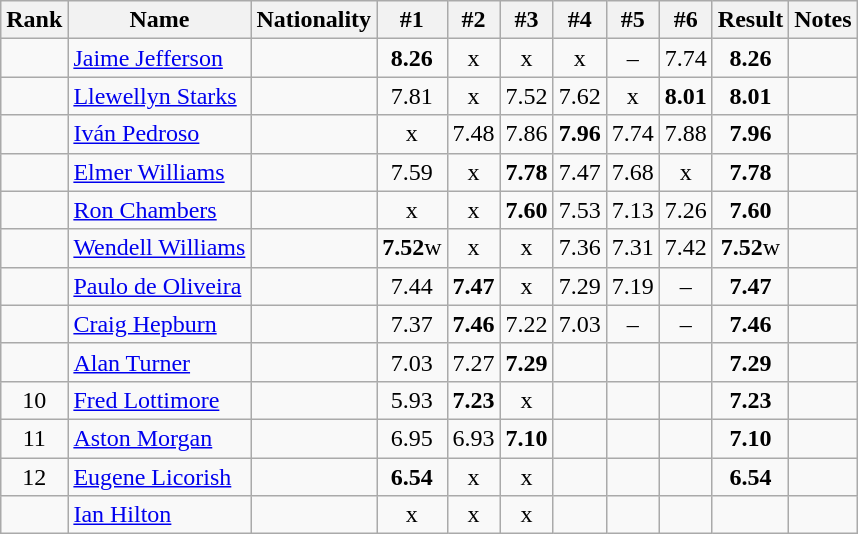<table class="wikitable sortable" style="text-align:center">
<tr>
<th>Rank</th>
<th>Name</th>
<th>Nationality</th>
<th>#1</th>
<th>#2</th>
<th>#3</th>
<th>#4</th>
<th>#5</th>
<th>#6</th>
<th>Result</th>
<th>Notes</th>
</tr>
<tr>
<td></td>
<td align=left><a href='#'>Jaime Jefferson</a></td>
<td align=left></td>
<td><strong>8.26</strong></td>
<td>x</td>
<td>x</td>
<td>x</td>
<td>–</td>
<td>7.74</td>
<td><strong>8.26</strong></td>
<td></td>
</tr>
<tr>
<td></td>
<td align=left><a href='#'>Llewellyn Starks</a></td>
<td align=left></td>
<td>7.81</td>
<td>x</td>
<td>7.52</td>
<td>7.62</td>
<td>x</td>
<td><strong>8.01</strong></td>
<td><strong>8.01</strong></td>
<td></td>
</tr>
<tr>
<td></td>
<td align=left><a href='#'>Iván Pedroso</a></td>
<td align=left></td>
<td>x</td>
<td>7.48</td>
<td>7.86</td>
<td><strong>7.96</strong></td>
<td>7.74</td>
<td>7.88</td>
<td><strong>7.96</strong></td>
<td></td>
</tr>
<tr>
<td></td>
<td align=left><a href='#'>Elmer Williams</a></td>
<td align=left></td>
<td>7.59</td>
<td>x</td>
<td><strong>7.78</strong></td>
<td>7.47</td>
<td>7.68</td>
<td>x</td>
<td><strong>7.78</strong></td>
<td></td>
</tr>
<tr>
<td></td>
<td align=left><a href='#'>Ron Chambers</a></td>
<td align=left></td>
<td>x</td>
<td>x</td>
<td><strong>7.60</strong></td>
<td>7.53</td>
<td>7.13</td>
<td>7.26</td>
<td><strong>7.60</strong></td>
<td></td>
</tr>
<tr>
<td></td>
<td align=left><a href='#'>Wendell Williams</a></td>
<td align=left></td>
<td><strong>7.52</strong>w</td>
<td>x</td>
<td>x</td>
<td>7.36</td>
<td>7.31</td>
<td>7.42</td>
<td><strong>7.52</strong>w</td>
<td></td>
</tr>
<tr>
<td></td>
<td align=left><a href='#'>Paulo de Oliveira</a></td>
<td align=left></td>
<td>7.44</td>
<td><strong>7.47</strong></td>
<td>x</td>
<td>7.29</td>
<td>7.19</td>
<td>–</td>
<td><strong>7.47</strong></td>
<td></td>
</tr>
<tr>
<td></td>
<td align=left><a href='#'>Craig Hepburn</a></td>
<td align=left></td>
<td>7.37</td>
<td><strong>7.46</strong></td>
<td>7.22</td>
<td>7.03</td>
<td>–</td>
<td>–</td>
<td><strong>7.46</strong></td>
<td></td>
</tr>
<tr>
<td></td>
<td align=left><a href='#'>Alan Turner</a></td>
<td align=left></td>
<td>7.03</td>
<td>7.27</td>
<td><strong>7.29</strong></td>
<td></td>
<td></td>
<td></td>
<td><strong>7.29</strong></td>
<td></td>
</tr>
<tr>
<td>10</td>
<td align=left><a href='#'>Fred Lottimore</a></td>
<td align=left></td>
<td>5.93</td>
<td><strong>7.23</strong></td>
<td>x</td>
<td></td>
<td></td>
<td></td>
<td><strong>7.23</strong></td>
<td></td>
</tr>
<tr>
<td>11</td>
<td align=left><a href='#'>Aston Morgan</a></td>
<td align=left></td>
<td>6.95</td>
<td>6.93</td>
<td><strong>7.10</strong></td>
<td></td>
<td></td>
<td></td>
<td><strong>7.10</strong></td>
<td></td>
</tr>
<tr>
<td>12</td>
<td align=left><a href='#'>Eugene Licorish</a></td>
<td align=left></td>
<td><strong>6.54</strong></td>
<td>x</td>
<td>x</td>
<td></td>
<td></td>
<td></td>
<td><strong>6.54</strong></td>
<td></td>
</tr>
<tr>
<td></td>
<td align=left><a href='#'>Ian Hilton</a></td>
<td align=left></td>
<td>x</td>
<td>x</td>
<td>x</td>
<td></td>
<td></td>
<td></td>
<td><strong></strong></td>
<td></td>
</tr>
</table>
